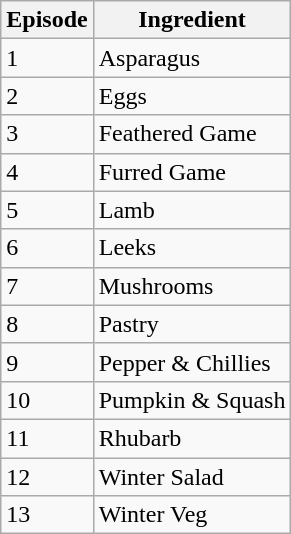<table class="wikitable">
<tr>
<th>Episode</th>
<th>Ingredient</th>
</tr>
<tr>
<td>1</td>
<td>Asparagus</td>
</tr>
<tr>
<td>2</td>
<td>Eggs</td>
</tr>
<tr>
<td>3</td>
<td>Feathered Game</td>
</tr>
<tr>
<td>4</td>
<td>Furred Game</td>
</tr>
<tr>
<td>5</td>
<td>Lamb</td>
</tr>
<tr>
<td>6</td>
<td>Leeks</td>
</tr>
<tr>
<td>7</td>
<td>Mushrooms</td>
</tr>
<tr>
<td>8</td>
<td>Pastry</td>
</tr>
<tr>
<td>9</td>
<td>Pepper & Chillies</td>
</tr>
<tr>
<td>10</td>
<td>Pumpkin & Squash</td>
</tr>
<tr>
<td>11</td>
<td>Rhubarb</td>
</tr>
<tr>
<td>12</td>
<td>Winter Salad</td>
</tr>
<tr>
<td>13</td>
<td>Winter Veg</td>
</tr>
</table>
